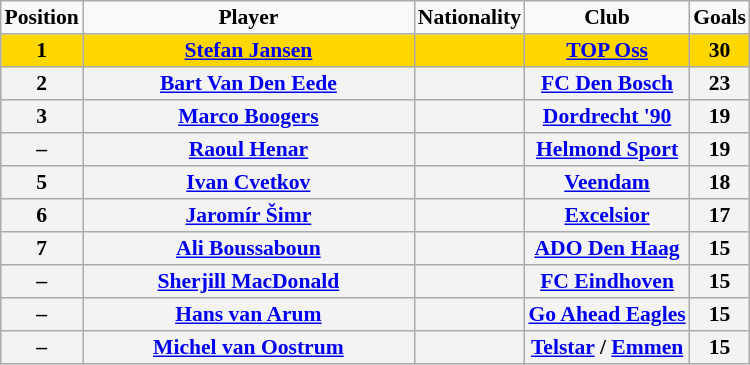<table border="2" cellpadding="2" cellspacing="0" style="margin: 0; background: #f9f9f9; border: 1px #aaa solid; border-collapse: collapse; font-size: 90%;">
<tr>
<th>Position</th>
<th style="width: 15em">Player</th>
<th>Nationality</th>
<th>Club</th>
<th>Goals</th>
</tr>
<tr>
<th bgcolor="gold">1</th>
<th bgcolor="gold"><a href='#'>Stefan Jansen</a></th>
<th bgcolor="gold"></th>
<th bgcolor="gold"><a href='#'>TOP Oss</a></th>
<th bgcolor="gold">30</th>
</tr>
<tr>
<th bgcolor="F3F3F3">2</th>
<th bgcolor="F3F3F3"><a href='#'>Bart Van Den Eede</a></th>
<th bgcolor="F3F3F3"></th>
<th bgcolor="F3F3F3"><a href='#'>FC Den Bosch</a></th>
<th bgcolor="F3F3F3">23</th>
</tr>
<tr>
<th bgcolor="F3F3F3">3</th>
<th bgcolor="F3F3F3"><a href='#'>Marco Boogers</a></th>
<th bgcolor="F3F3F3"></th>
<th bgcolor="F3F3F3"><a href='#'>Dordrecht '90</a></th>
<th bgcolor="F3F3F3">19</th>
</tr>
<tr>
<th bgcolor="F3F3F3">–</th>
<th bgcolor="F3F3F3"><a href='#'>Raoul Henar</a></th>
<th bgcolor="F3F3F3"></th>
<th bgcolor="F3F3F3"><a href='#'>Helmond Sport</a></th>
<th bgcolor="F3F3F3">19</th>
</tr>
<tr>
<th bgcolor="F3F3F3">5</th>
<th bgcolor="F3F3F3"><a href='#'>Ivan Cvetkov</a></th>
<th bgcolor="F3F3F3"></th>
<th bgcolor="F3F3F3"><a href='#'>Veendam</a></th>
<th bgcolor="F3F3F3">18</th>
</tr>
<tr>
<th bgcolor="F3F3F3">6</th>
<th bgcolor="F3F3F3"><a href='#'>Jaromír Šimr</a></th>
<th bgcolor="F3F3F3"></th>
<th bgcolor="F3F3F3"><a href='#'>Excelsior</a></th>
<th bgcolor="F3F3F3">17</th>
</tr>
<tr>
<th bgcolor="F3F3F3">7</th>
<th bgcolor="F3F3F3"><a href='#'>Ali Boussaboun</a></th>
<th bgcolor="F3F3F3"></th>
<th bgcolor="F3F3F3"><a href='#'>ADO Den Haag</a></th>
<th bgcolor="F3F3F3">15</th>
</tr>
<tr>
<th bgcolor="F3F3F3">–</th>
<th bgcolor="F3F3F3"><a href='#'>Sherjill MacDonald</a></th>
<th bgcolor="F3F3F3"></th>
<th bgcolor="F3F3F3"><a href='#'>FC Eindhoven</a></th>
<th bgcolor="F3F3F3">15</th>
</tr>
<tr>
<th bgcolor="F3F3F3">–</th>
<th bgcolor="F3F3F3"><a href='#'>Hans van Arum</a></th>
<th bgcolor="F3F3F3"></th>
<th bgcolor="F3F3F3"><a href='#'>Go Ahead Eagles</a></th>
<th bgcolor="F3F3F3">15</th>
</tr>
<tr>
<th bgcolor="F3F3F3">–</th>
<th bgcolor="F3F3F3"><a href='#'>Michel van Oostrum</a></th>
<th bgcolor="F3F3F3"></th>
<th bgcolor="F3F3F3"><a href='#'>Telstar</a> / <a href='#'>Emmen</a></th>
<th bgcolor="F3F3F3">15</th>
</tr>
</table>
